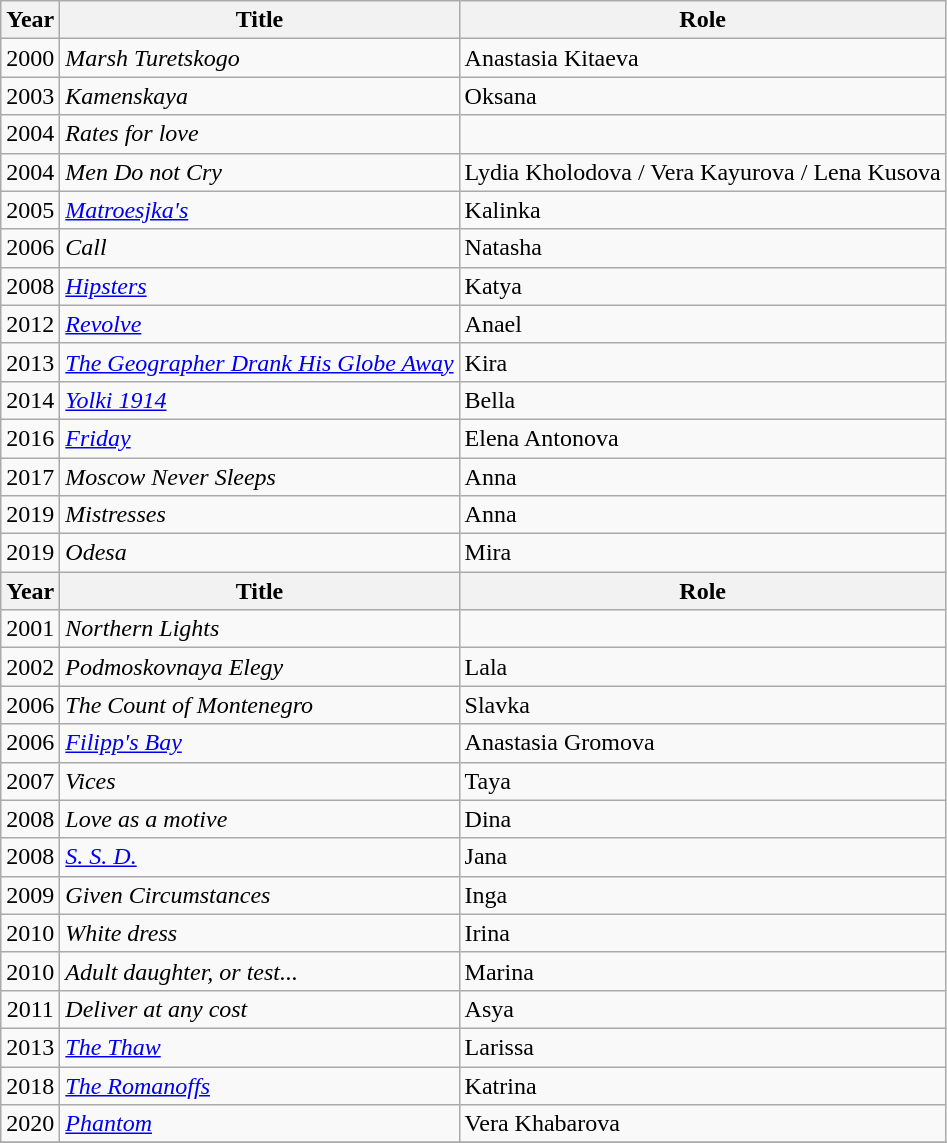<table class="wikitable">
<tr>
<th>Year</th>
<th>Title</th>
<th>Role</th>
</tr>
<tr>
<td align="center">2000</td>
<td><em>Marsh Turetskogo</em></td>
<td>Anastasia Kitaeva</td>
</tr>
<tr>
<td align="center">2003</td>
<td><em>Kamenskaya</em></td>
<td>Oksana</td>
</tr>
<tr>
<td align="center">2004</td>
<td><em>Rates for love</em></td>
<td></td>
</tr>
<tr>
<td align="center">2004</td>
<td><em>Men Do not Cry</em></td>
<td>Lydia Kholodova / Vera Kayurova / Lena Kusova</td>
</tr>
<tr>
<td align="center">2005</td>
<td><em><a href='#'>Matroesjka's</a></em></td>
<td>Kalinka</td>
</tr>
<tr>
<td align="center">2006</td>
<td><em>Call</em></td>
<td>Natasha</td>
</tr>
<tr>
<td align="center">2008</td>
<td><em><a href='#'>Hipsters</a></em></td>
<td>Katya</td>
</tr>
<tr>
<td align="center">2012</td>
<td><em><a href='#'>Revolve</a></em></td>
<td>Anael</td>
</tr>
<tr>
<td align="center">2013</td>
<td><em><a href='#'>The Geographer Drank His Globe Away</a></em></td>
<td>Kira</td>
</tr>
<tr>
<td align="center">2014</td>
<td><em><a href='#'>Yolki 1914</a></em></td>
<td>Bella</td>
</tr>
<tr>
<td align="center">2016</td>
<td><em><a href='#'>Friday</a></em></td>
<td>Elena Antonova</td>
</tr>
<tr>
<td align="center">2017</td>
<td><em>Moscow Never Sleeps</em></td>
<td>Anna</td>
</tr>
<tr>
<td align="center">2019</td>
<td><em>Mistresses</em></td>
<td>Anna</td>
</tr>
<tr>
<td align="center">2019</td>
<td><em>Odesa</em></td>
<td>Mira</td>
</tr>
<tr>
<th>Year</th>
<th>Title</th>
<th>Role</th>
</tr>
<tr>
<td align="center">2001</td>
<td><em>Northern Lights</em></td>
<td></td>
</tr>
<tr>
<td align="center">2002</td>
<td><em>Podmoskovnaya Elegy</em></td>
<td>Lala</td>
</tr>
<tr>
<td align="center">2006</td>
<td><em>The Count of Montenegro</em></td>
<td>Slavka</td>
</tr>
<tr>
<td align="center">2006</td>
<td><em><a href='#'>Filipp's Bay</a></em></td>
<td>Anastasia Gromova</td>
</tr>
<tr>
<td align="center">2007</td>
<td><em>Vices</em></td>
<td>Taya</td>
</tr>
<tr>
<td align="center">2008</td>
<td><em>Love as a motive</em></td>
<td>Dina</td>
</tr>
<tr>
<td align="center">2008</td>
<td><em><a href='#'>S. S. D.</a></em></td>
<td>Jana</td>
</tr>
<tr>
<td align="center">2009</td>
<td><em>Given Circumstances</em></td>
<td>Inga</td>
</tr>
<tr>
<td align="center">2010</td>
<td><em>White dress</em></td>
<td>Irina</td>
</tr>
<tr>
<td align="center">2010</td>
<td><em>Adult daughter, or test...</em></td>
<td>Marina</td>
</tr>
<tr>
<td align="center">2011</td>
<td><em>Deliver at any cost</em></td>
<td>Asya</td>
</tr>
<tr>
<td align="center">2013</td>
<td><em><a href='#'>The Thaw</a></em></td>
<td>Larissa</td>
</tr>
<tr>
<td align="center">2018</td>
<td><em><a href='#'>The Romanoffs</a></em></td>
<td>Katrina</td>
</tr>
<tr>
<td align="center">2020</td>
<td><em><a href='#'>Phantom</a></em></td>
<td>Vera Khabarova</td>
</tr>
<tr>
</tr>
</table>
